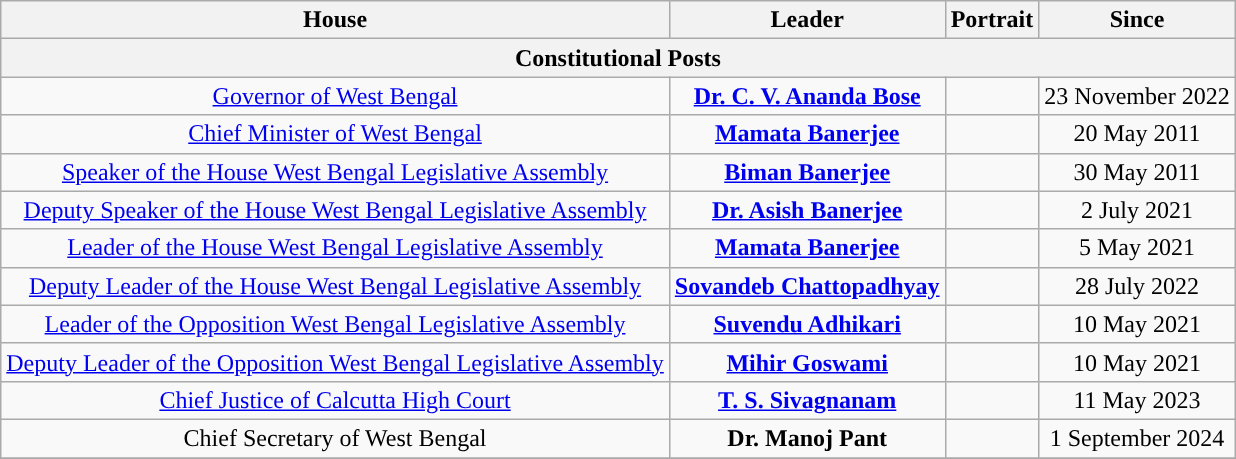<table class="wikitable" style="text-align:center">
<tr>
<th Style="background-color:">House</th>
<th Style="background-color:">Leader</th>
<th Style="background-color:">Portrait</th>
<th Style="background-color:">Since</th>
</tr>
<tr>
<th colspan=4>Constitutional Posts</th>
</tr>
<tr>
<td><a href='#'>Governor of West Bengal</a></td>
<td><strong><a href='#'>Dr. C. V. Ananda Bose</a></strong></td>
<td></td>
<td>23 November 2022</td>
</tr>
<tr>
<td><a href='#'>Chief Minister of West Bengal</a></td>
<td><strong><a href='#'>Mamata Banerjee</a></strong></td>
<td></td>
<td>20 May 2011</td>
</tr>
<tr>
<td><a href='#'>Speaker of the House West Bengal Legislative Assembly</a></td>
<td><strong><a href='#'>Biman Banerjee</a></strong></td>
<td></td>
<td>30 May 2011</td>
</tr>
<tr>
<td><a href='#'>Deputy Speaker of the House West Bengal Legislative Assembly</a></td>
<td><strong><a href='#'>Dr. Asish Banerjee</a></strong></td>
<td></td>
<td>2 July 2021</td>
</tr>
<tr>
<td><a href='#'>Leader of the House West Bengal Legislative Assembly</a></td>
<td><strong><a href='#'>Mamata Banerjee</a></strong></td>
<td></td>
<td>5 May 2021</td>
</tr>
<tr>
<td><a href='#'>Deputy Leader of the House West Bengal Legislative Assembly</a></td>
<td><strong><a href='#'>Sovandeb Chattopadhyay</a></strong></td>
<td></td>
<td>28 July 2022</td>
</tr>
<tr>
<td><a href='#'>Leader of the Opposition West Bengal Legislative Assembly</a></td>
<td><strong><a href='#'>Suvendu Adhikari</a></strong></td>
<td></td>
<td>10 May 2021</td>
</tr>
<tr>
<td><a href='#'>Deputy Leader of the Opposition West Bengal Legislative Assembly</a></td>
<td><strong><a href='#'>Mihir Goswami</a></strong></td>
<td></td>
<td>10 May 2021</td>
</tr>
<tr>
<td><a href='#'>Chief Justice of Calcutta High Court</a></td>
<td><strong><a href='#'>T. S. Sivagnanam</a></strong></td>
<td></td>
<td>11 May 2023</td>
</tr>
<tr>
<td>Chief Secretary of West Bengal</td>
<td><strong>Dr. Manoj Pant</strong></td>
<td></td>
<td>1 September 2024</td>
</tr>
<tr>
</tr>
</table>
